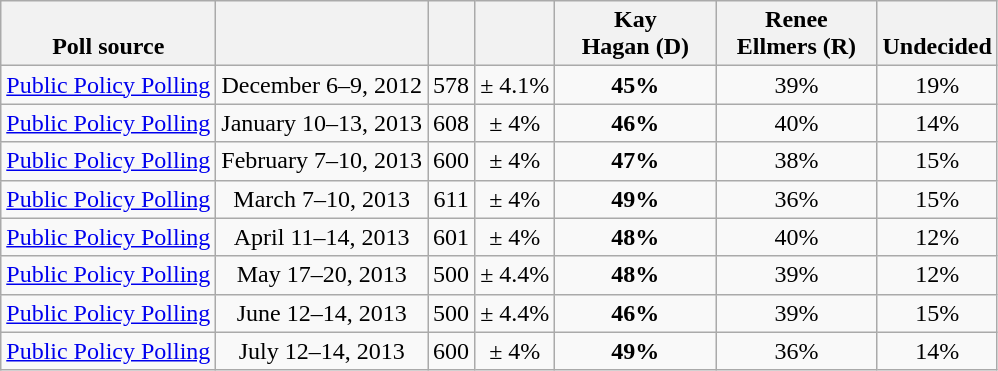<table class="wikitable" style="text-align:center">
<tr valign= bottom>
<th>Poll source</th>
<th></th>
<th></th>
<th></th>
<th style="width:100px;">Kay<br>Hagan (D)</th>
<th style="width:100px;">Renee<br>Ellmers (R)</th>
<th>Undecided</th>
</tr>
<tr>
<td align=left><a href='#'>Public Policy Polling</a></td>
<td>December 6–9, 2012</td>
<td>578</td>
<td>± 4.1%</td>
<td><strong>45%</strong></td>
<td>39%</td>
<td>19%</td>
</tr>
<tr>
<td align=left><a href='#'>Public Policy Polling</a></td>
<td>January 10–13, 2013</td>
<td>608</td>
<td>± 4%</td>
<td><strong>46%</strong></td>
<td>40%</td>
<td>14%</td>
</tr>
<tr>
<td align=left><a href='#'>Public Policy Polling</a></td>
<td>February 7–10, 2013</td>
<td>600</td>
<td>± 4%</td>
<td><strong>47%</strong></td>
<td>38%</td>
<td>15%</td>
</tr>
<tr>
<td align=left><a href='#'>Public Policy Polling</a></td>
<td>March 7–10, 2013</td>
<td>611</td>
<td>± 4%</td>
<td><strong>49%</strong></td>
<td>36%</td>
<td>15%</td>
</tr>
<tr>
<td align=left><a href='#'>Public Policy Polling</a></td>
<td>April 11–14, 2013</td>
<td>601</td>
<td>± 4%</td>
<td><strong>48%</strong></td>
<td>40%</td>
<td>12%</td>
</tr>
<tr>
<td align=left><a href='#'>Public Policy Polling</a></td>
<td>May 17–20, 2013</td>
<td>500</td>
<td>± 4.4%</td>
<td><strong>48%</strong></td>
<td>39%</td>
<td>12%</td>
</tr>
<tr>
<td align=left><a href='#'>Public Policy Polling</a></td>
<td>June 12–14, 2013</td>
<td>500</td>
<td>± 4.4%</td>
<td><strong>46%</strong></td>
<td>39%</td>
<td>15%</td>
</tr>
<tr>
<td align=left><a href='#'>Public Policy Polling</a></td>
<td>July 12–14, 2013</td>
<td>600</td>
<td>± 4%</td>
<td><strong>49%</strong></td>
<td>36%</td>
<td>14%</td>
</tr>
</table>
